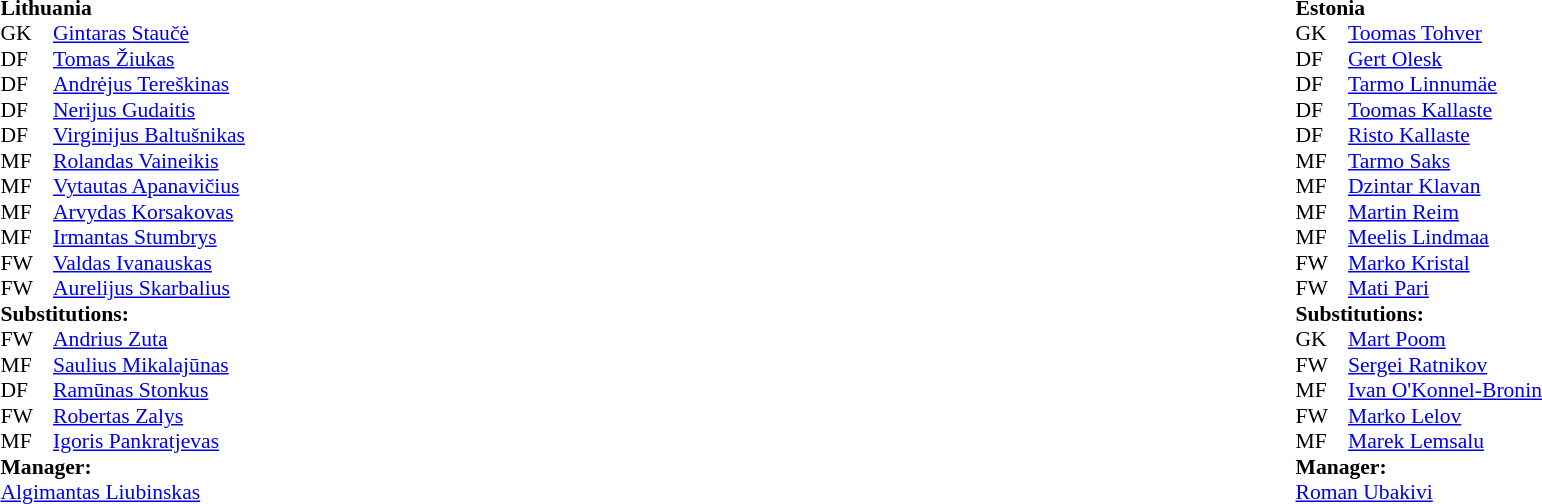<table width="100%">
<tr>
<td valign="top" width="50%"><br><table style="font-size: 90%" cellspacing="0" cellpadding="0">
<tr>
<td colspan="4"><br><strong>Lithuania</strong></td>
</tr>
<tr>
<th width="35"></th>
</tr>
<tr>
<td>GK</td>
<td><a href='#'>Gintaras Staučė</a></td>
<td></td>
<td></td>
</tr>
<tr>
<td>DF</td>
<td><a href='#'>Tomas Žiukas</a></td>
<td></td>
<td></td>
</tr>
<tr>
<td>DF</td>
<td><a href='#'>Andrėjus Tereškinas</a></td>
<td></td>
<td></td>
</tr>
<tr>
<td>DF</td>
<td><a href='#'>Nerijus Gudaitis</a></td>
<td></td>
<td></td>
</tr>
<tr>
<td>DF</td>
<td><a href='#'>Virginijus Baltušnikas</a></td>
<td></td>
<td></td>
</tr>
<tr>
<td>MF</td>
<td><a href='#'>Rolandas Vaineikis</a></td>
<td></td>
<td></td>
</tr>
<tr>
<td>MF</td>
<td><a href='#'>Vytautas Apanavičius</a></td>
<td></td>
<td></td>
</tr>
<tr>
<td>MF</td>
<td><a href='#'>Arvydas Korsakovas</a></td>
<td></td>
<td></td>
</tr>
<tr>
<td>MF</td>
<td><a href='#'>Irmantas Stumbrys</a></td>
<td></td>
<td></td>
</tr>
<tr>
<td>FW</td>
<td><a href='#'>Valdas Ivanauskas</a></td>
<td></td>
<td></td>
</tr>
<tr>
<td>FW</td>
<td><a href='#'>Aurelijus Skarbalius</a></td>
<td></td>
<td></td>
</tr>
<tr>
<td colspan=3><strong>Substitutions:</strong></td>
</tr>
<tr>
<td>FW</td>
<td><a href='#'>Andrius Zuta</a></td>
<td></td>
<td></td>
</tr>
<tr>
<td>MF</td>
<td><a href='#'>Saulius Mikalajūnas</a></td>
<td></td>
<td></td>
</tr>
<tr>
<td>DF</td>
<td><a href='#'>Ramūnas Stonkus</a></td>
<td></td>
<td></td>
</tr>
<tr>
<td>FW</td>
<td><a href='#'>Robertas Zalys</a></td>
<td></td>
<td></td>
</tr>
<tr>
<td>MF</td>
<td><a href='#'>Igoris Pankratjevas</a></td>
<td></td>
<td></td>
</tr>
<tr>
<td colspan=3><strong>Manager:</strong></td>
</tr>
<tr>
<td colspan="4"> <a href='#'>Algimantas Liubinskas</a></td>
</tr>
</table>
</td>
<td></td>
<td valign="top" width="50%"><br><table style="font-size: 90%" cellspacing="0" cellpadding="0" align=center>
<tr>
<td colspan="4"><br><strong>Estonia</strong></td>
</tr>
<tr>
<th width="35"></th>
</tr>
<tr>
<td>GK</td>
<td><a href='#'>Toomas Tohver</a></td>
<td></td>
<td></td>
</tr>
<tr>
<td>DF</td>
<td><a href='#'>Gert Olesk</a></td>
<td></td>
<td></td>
</tr>
<tr>
<td>DF</td>
<td><a href='#'>Tarmo Linnumäe</a></td>
<td></td>
<td></td>
</tr>
<tr>
<td>DF</td>
<td><a href='#'>Toomas Kallaste</a></td>
<td></td>
<td></td>
</tr>
<tr>
<td>DF</td>
<td><a href='#'>Risto Kallaste</a></td>
<td></td>
<td></td>
</tr>
<tr>
<td>MF</td>
<td><a href='#'>Tarmo Saks</a></td>
<td></td>
<td></td>
</tr>
<tr>
<td>MF</td>
<td><a href='#'>Dzintar Klavan</a></td>
<td></td>
<td></td>
</tr>
<tr>
<td>MF</td>
<td><a href='#'>Martin Reim</a></td>
<td></td>
<td></td>
</tr>
<tr>
<td>MF</td>
<td><a href='#'>Meelis Lindmaa</a></td>
<td></td>
<td></td>
</tr>
<tr>
<td>FW</td>
<td><a href='#'>Marko Kristal</a></td>
<td></td>
<td></td>
</tr>
<tr>
<td>FW</td>
<td><a href='#'>Mati Pari</a></td>
<td></td>
<td></td>
</tr>
<tr>
<td colspan=3><strong>Substitutions:</strong></td>
</tr>
<tr>
<td>GK</td>
<td><a href='#'>Mart Poom</a></td>
<td></td>
<td></td>
</tr>
<tr>
<td>FW</td>
<td><a href='#'>Sergei Ratnikov</a></td>
<td></td>
<td></td>
</tr>
<tr>
<td>MF</td>
<td><a href='#'>Ivan O'Konnel-Bronin</a></td>
<td></td>
<td></td>
</tr>
<tr>
<td>FW</td>
<td><a href='#'>Marko Lelov</a></td>
<td></td>
<td></td>
</tr>
<tr>
<td>MF</td>
<td><a href='#'>Marek Lemsalu</a></td>
<td></td>
<td></td>
</tr>
<tr>
<td colspan=3><strong>Manager:</strong></td>
</tr>
<tr>
<td colspan="4"> <a href='#'>Roman Ubakivi</a></td>
</tr>
</table>
</td>
</tr>
</table>
